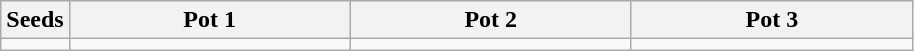<table class="wikitable">
<tr>
<th>Seeds</th>
<th width=180>Pot 1</th>
<th width=180>Pot 2</th>
<th width=180>Pot 3</th>
</tr>
<tr>
<td valign=top></td>
<td valign=top></td>
<td valign=top></td>
<td valign=top></td>
</tr>
</table>
